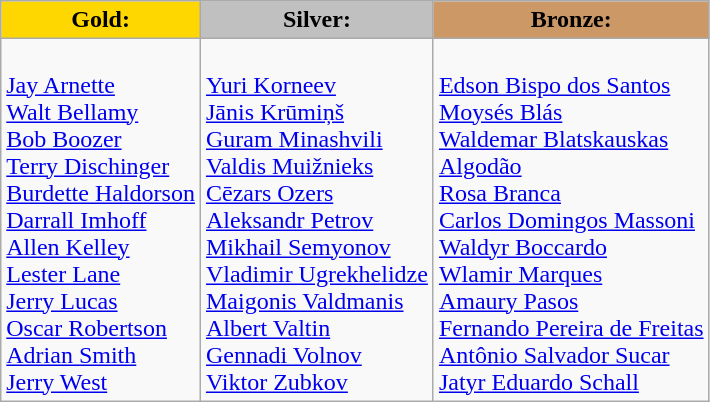<table class="wikitable">
<tr>
<td style="text-align:center;background-color:gold;"><strong>Gold:</strong></td>
<td style="text-align:center;background-color:silver;"><strong>Silver:</strong></td>
<td style="text-align:center;background-color:#CC9966;"><strong>Bronze:</strong></td>
</tr>
<tr valign=top>
<td> <br><a href='#'>Jay Arnette</a><br><a href='#'>Walt Bellamy</a><br><a href='#'>Bob Boozer</a><br><a href='#'>Terry Dischinger</a><br><a href='#'>Burdette Haldorson</a><br><a href='#'>Darrall Imhoff</a><br><a href='#'>Allen Kelley</a><br><a href='#'>Lester Lane</a><br><a href='#'>Jerry Lucas</a><br><a href='#'>Oscar Robertson</a><br><a href='#'>Adrian Smith</a><br><a href='#'>Jerry West</a></td>
<td> <br><a href='#'>Yuri Korneev</a><br><a href='#'>Jānis Krūmiņš</a><br><a href='#'>Guram Minashvili</a><br><a href='#'>Valdis Muižnieks</a><br><a href='#'>Cēzars Ozers</a><br><a href='#'>Aleksandr Petrov</a><br><a href='#'>Mikhail Semyonov</a><br><a href='#'>Vladimir Ugrekhelidze</a><br><a href='#'>Maigonis Valdmanis</a><br><a href='#'>Albert Valtin</a><br><a href='#'>Gennadi Volnov</a><br><a href='#'>Viktor Zubkov</a></td>
<td> <br><a href='#'>Edson Bispo dos Santos</a><br><a href='#'>Moysés Blás</a><br><a href='#'>Waldemar Blatskauskas</a><br><a href='#'>Algodão</a><br><a href='#'>Rosa Branca</a><br><a href='#'>Carlos Domingos Massoni</a><br><a href='#'>Waldyr Boccardo</a><br><a href='#'>Wlamir Marques</a><br><a href='#'>Amaury Pasos</a><br><a href='#'>Fernando Pereira de Freitas</a><br><a href='#'>Antônio Salvador Sucar</a><br><a href='#'>Jatyr Eduardo Schall</a></td>
</tr>
</table>
